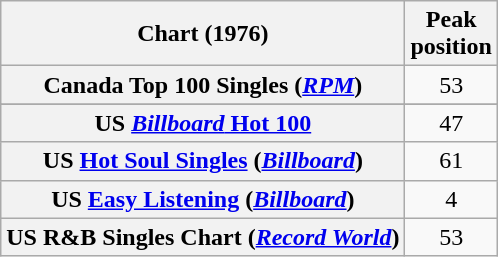<table class="wikitable sortable plainrowheaders" style="text-align:center">
<tr>
<th scope="col">Chart (1976)</th>
<th scope="col">Peak<br>position</th>
</tr>
<tr>
<th scope="row">Canada Top 100 Singles (<em><a href='#'>RPM</a></em>)</th>
<td>53</td>
</tr>
<tr>
</tr>
<tr>
<th scope="row">US <a href='#'><em>Billboard</em> Hot 100</a></th>
<td>47</td>
</tr>
<tr>
<th scope="row">US <a href='#'>Hot Soul Singles</a> (<em><a href='#'>Billboard</a></em>)</th>
<td>61</td>
</tr>
<tr>
<th scope="row">US <a href='#'>Easy Listening</a> (<em><a href='#'>Billboard</a></em>)</th>
<td>4</td>
</tr>
<tr>
<th scope="row">US R&B Singles Chart (<em><a href='#'>Record World</a></em>)</th>
<td>53</td>
</tr>
</table>
